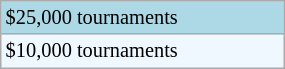<table class="wikitable" style="font-size:85%;" width=15%>
<tr style="background:lightblue;">
<td>$25,000 tournaments</td>
</tr>
<tr style="background:#f0f8ff;">
<td>$10,000 tournaments</td>
</tr>
</table>
